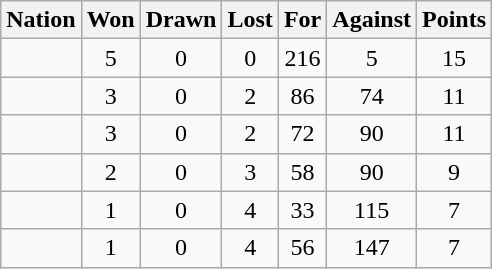<table class="wikitable" style="text-align: center;">
<tr>
<th>Nation</th>
<th>Won</th>
<th>Drawn</th>
<th>Lost</th>
<th>For</th>
<th>Against</th>
<th>Points</th>
</tr>
<tr>
<td align=left></td>
<td>5</td>
<td>0</td>
<td>0</td>
<td>216</td>
<td>5</td>
<td>15</td>
</tr>
<tr>
<td align=left></td>
<td>3</td>
<td>0</td>
<td>2</td>
<td>86</td>
<td>74</td>
<td>11</td>
</tr>
<tr>
<td align=left></td>
<td>3</td>
<td>0</td>
<td>2</td>
<td>72</td>
<td>90</td>
<td>11</td>
</tr>
<tr>
<td align=left></td>
<td>2</td>
<td>0</td>
<td>3</td>
<td>58</td>
<td>90</td>
<td>9</td>
</tr>
<tr>
<td align=left></td>
<td>1</td>
<td>0</td>
<td>4</td>
<td>33</td>
<td>115</td>
<td>7</td>
</tr>
<tr>
<td align=left></td>
<td>1</td>
<td>0</td>
<td>4</td>
<td>56</td>
<td>147</td>
<td>7</td>
</tr>
</table>
